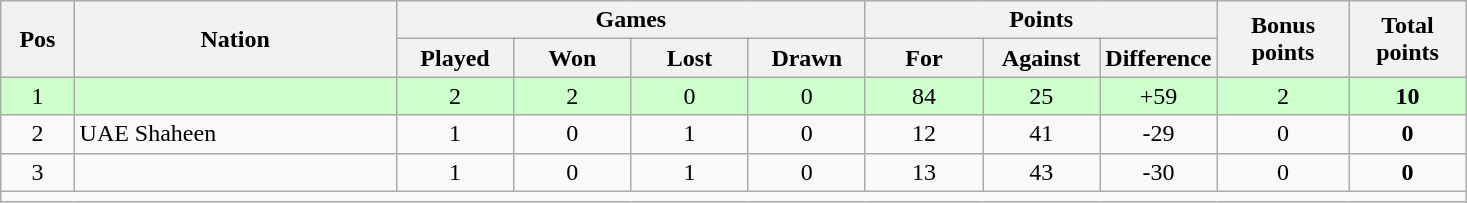<table class="wikitable" style="text-align:center">
<tr>
<th rowspan="2" style="width:5%;">Pos</th>
<th rowspan="2" style="width:22%;">Nation</th>
<th colspan="4" style="width:32%;">Games</th>
<th colspan="3" style="width:32%;">Points</th>
<th rowspan="2" style="width:9%;">Bonus<br>points</th>
<th rowspan="2" style="width:9%;">Total<br>points</th>
</tr>
<tr>
<th style="width:8%;">Played</th>
<th style="width:8%;">Won</th>
<th style="width:8%;">Lost</th>
<th style="width:8%;">Drawn</th>
<th style="width:8%;">For</th>
<th style="width:8%;">Against</th>
<th style="width:8%;">Difference</th>
</tr>
<tr bgcolor="#ccffcc">
<td>1</td>
<td align="left"></td>
<td>2</td>
<td>2</td>
<td>0</td>
<td>0</td>
<td>84</td>
<td>25</td>
<td>+59</td>
<td>2</td>
<td><strong>10</strong></td>
</tr>
<tr>
<td>2</td>
<td align="left"> UAE Shaheen</td>
<td>1</td>
<td>0</td>
<td>1</td>
<td>0</td>
<td>12</td>
<td>41</td>
<td>-29</td>
<td>0</td>
<td><strong>0</strong></td>
</tr>
<tr>
<td>3</td>
<td align="left"></td>
<td>1</td>
<td>0</td>
<td>1</td>
<td>0</td>
<td>13</td>
<td>43</td>
<td>-30</td>
<td>0</td>
<td><strong>0</strong></td>
</tr>
<tr>
<td colspan="100%" style="text-align:center;"></td>
</tr>
</table>
